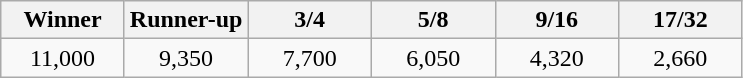<table class="wikitable" style="text-align:center">
<tr>
<th width="75">Winner</th>
<th width="75">Runner-up</th>
<th width="75">3/4</th>
<th width="75">5/8</th>
<th width="75">9/16</th>
<th width="75">17/32</th>
</tr>
<tr>
<td>11,000</td>
<td>9,350</td>
<td>7,700</td>
<td>6,050</td>
<td>4,320</td>
<td>2,660</td>
</tr>
</table>
